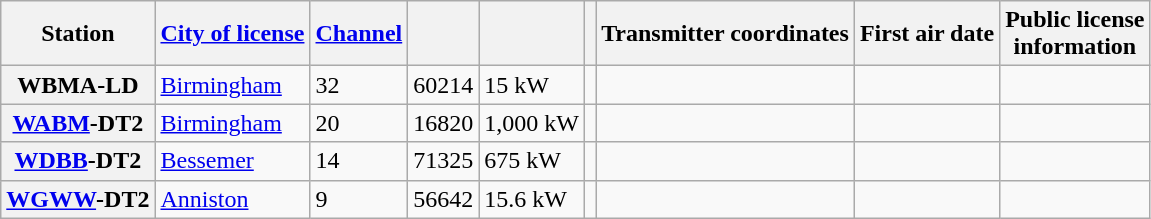<table class="wikitable">
<tr>
<th scope = "col">Station</th>
<th scope = "col"><a href='#'>City of license</a></th>
<th scope = "col"><a href='#'>Channel</a></th>
<th scope = "col"><a href='#'></a></th>
<th scope = "col"><a href='#'></a></th>
<th scope = "col"><a href='#'></a></th>
<th scope = "col">Transmitter coordinates</th>
<th scope = "col">First air date</th>
<th scope = "col">Public license<br>information</th>
</tr>
<tr>
<th scope="row">WBMA-LD</th>
<td><a href='#'>Birmingham</a></td>
<td>32</td>
<td>60214</td>
<td>15 kW</td>
<td></td>
<td></td>
<td></td>
<td></td>
</tr>
<tr>
<th scope="row"><a href='#'>WABM</a>-DT2</th>
<td><a href='#'>Birmingham</a></td>
<td>20</td>
<td>16820</td>
<td>1,000 kW</td>
<td></td>
<td></td>
<td></td>
<td></td>
</tr>
<tr>
<th scope="row"><a href='#'>WDBB</a>-DT2</th>
<td><a href='#'>Bessemer</a></td>
<td>14</td>
<td>71325</td>
<td>675 kW</td>
<td></td>
<td></td>
<td></td>
<td></td>
</tr>
<tr>
<th scope="row"><a href='#'>WGWW</a>-DT2</th>
<td><a href='#'>Anniston</a></td>
<td>9</td>
<td>56642</td>
<td>15.6 kW</td>
<td></td>
<td></td>
<td></td>
<td></td>
</tr>
</table>
